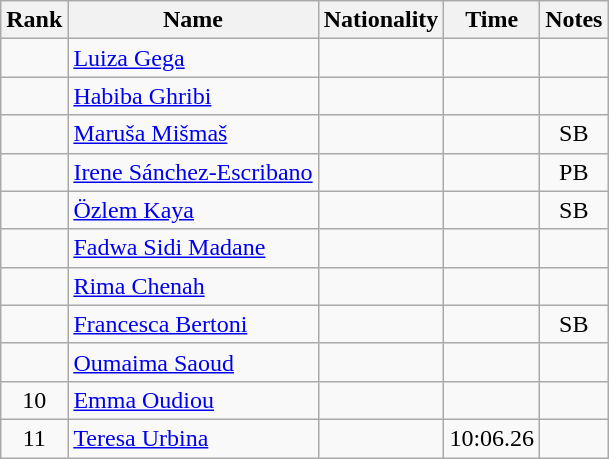<table class="wikitable sortable" style="text-align:center">
<tr>
<th>Rank</th>
<th>Name</th>
<th>Nationality</th>
<th>Time</th>
<th>Notes</th>
</tr>
<tr>
<td></td>
<td align=left><a href='#'>Luiza Gega</a></td>
<td align=left></td>
<td></td>
<td></td>
</tr>
<tr>
<td></td>
<td align=left><a href='#'>Habiba Ghribi</a></td>
<td align=left></td>
<td></td>
<td></td>
</tr>
<tr>
<td></td>
<td align=left><a href='#'>Maruša Mišmaš</a></td>
<td align=left></td>
<td></td>
<td>SB</td>
</tr>
<tr>
<td></td>
<td align=left><a href='#'>Irene Sánchez-Escribano</a></td>
<td align=left></td>
<td></td>
<td>PB</td>
</tr>
<tr>
<td></td>
<td align=left><a href='#'>Özlem Kaya</a></td>
<td align=left></td>
<td></td>
<td>SB</td>
</tr>
<tr>
<td></td>
<td align=left><a href='#'>Fadwa Sidi Madane</a></td>
<td align=left></td>
<td></td>
<td></td>
</tr>
<tr>
<td></td>
<td align=left><a href='#'>Rima Chenah</a></td>
<td align=left></td>
<td></td>
<td></td>
</tr>
<tr>
<td></td>
<td align=left><a href='#'>Francesca Bertoni</a></td>
<td align=left></td>
<td></td>
<td>SB</td>
</tr>
<tr>
<td></td>
<td align=left><a href='#'>Oumaima Saoud</a></td>
<td align=left></td>
<td></td>
<td></td>
</tr>
<tr>
<td>10</td>
<td align=left><a href='#'>Emma Oudiou</a></td>
<td align=left></td>
<td></td>
<td></td>
</tr>
<tr>
<td>11</td>
<td align=left><a href='#'>Teresa Urbina</a></td>
<td align=left></td>
<td>10:06.26</td>
<td></td>
</tr>
</table>
